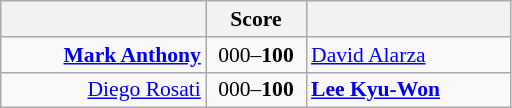<table class="wikitable" style="text-align: center; font-size:90% ">
<tr>
<th align="right" width="130"></th>
<th width="60">Score</th>
<th align="left" width="130"></th>
</tr>
<tr>
<td align=right><strong><a href='#'>Mark Anthony</a></strong> </td>
<td align=center>000–<strong>100</strong></td>
<td align=left> <a href='#'>David Alarza</a></td>
</tr>
<tr>
<td align=right><a href='#'>Diego Rosati</a> </td>
<td align=center>000–<strong>100</strong></td>
<td align=left> <strong><a href='#'>Lee Kyu-Won</a></strong></td>
</tr>
</table>
